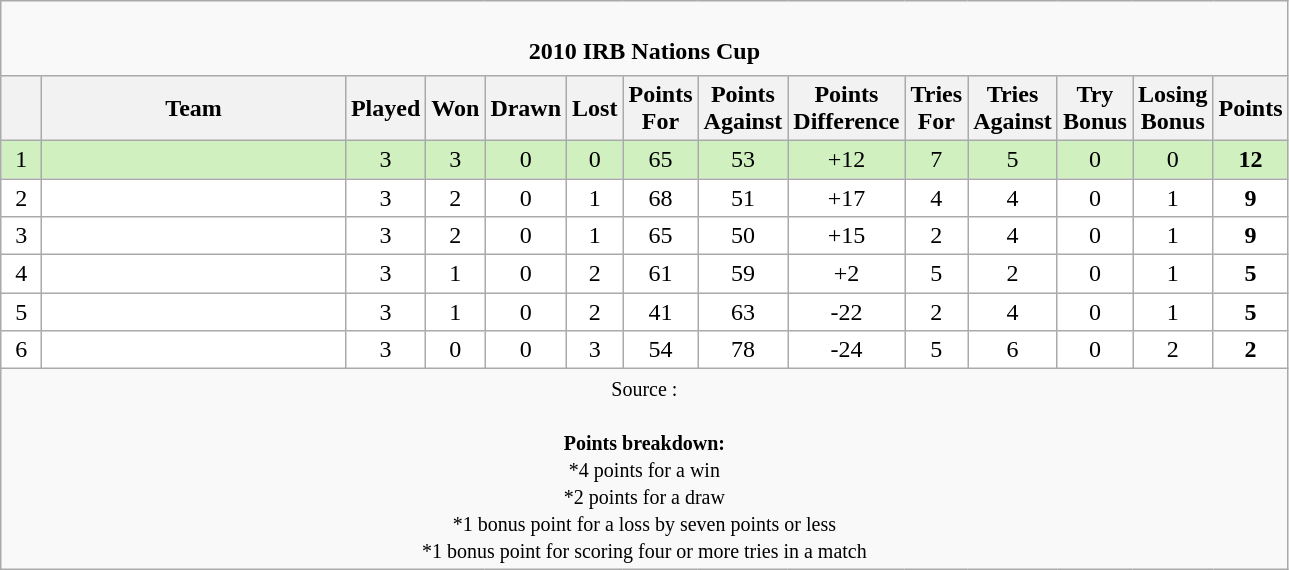<table class="wikitable" style="text-align: center;">
<tr>
<td colspan="14" cellpadding="0" cellspacing="0"><br><table border="0" width="100%" cellpadding="0" cellspacing="0">
<tr>
<td style="border:0px"><strong>2010 IRB Nations Cup</strong></td>
</tr>
</table>
</td>
</tr>
<tr>
<th bgcolor="#efefef" width="20"></th>
<th bgcolor="#efefef" width="195">Team</th>
<th bgcolor="#efefef" width="20">Played</th>
<th bgcolor="#efefef" width="20">Won</th>
<th bgcolor="#efefef" width="20">Drawn</th>
<th bgcolor="#efefef" width="20">Lost</th>
<th bgcolor="#efefef" width="20">Points For</th>
<th bgcolor="#efefef" width="20">Points Against</th>
<th bgcolor="#efefef" width="20">Points Difference</th>
<th bgcolor="#efefef" width="20">Tries For</th>
<th bgcolor="#efefef" width="20">Tries Against</th>
<th bgcolor="#efefef" width="20">Try Bonus</th>
<th bgcolor="#efefef" width="20">Losing Bonus</th>
<th bgcolor="#efefef" width="20">Points<br></th>
</tr>
<tr bgcolor=#D0F0C0 align=center>
<td>1</td>
<td align=left></td>
<td>3</td>
<td>3</td>
<td>0</td>
<td>0</td>
<td>65</td>
<td>53</td>
<td>+12</td>
<td>7</td>
<td>5</td>
<td>0</td>
<td>0</td>
<td><strong>12</strong></td>
</tr>
<tr bgcolor=#ffffff align=center>
<td>2</td>
<td align=left></td>
<td>3</td>
<td>2</td>
<td>0</td>
<td>1</td>
<td>68</td>
<td>51</td>
<td>+17</td>
<td>4</td>
<td>4</td>
<td>0</td>
<td>1</td>
<td><strong>9</strong></td>
</tr>
<tr bgcolor=#ffffff align=center>
<td>3</td>
<td align=left></td>
<td>3</td>
<td>2</td>
<td>0</td>
<td>1</td>
<td>65</td>
<td>50</td>
<td>+15</td>
<td>2</td>
<td>4</td>
<td>0</td>
<td>1</td>
<td><strong>9</strong></td>
</tr>
<tr bgcolor=#ffffff align=center>
<td>4</td>
<td align=left></td>
<td>3</td>
<td>1</td>
<td>0</td>
<td>2</td>
<td>61</td>
<td>59</td>
<td>+2</td>
<td>5</td>
<td>2</td>
<td>0</td>
<td>1</td>
<td><strong>5</strong></td>
</tr>
<tr bgcolor=#ffffff align=center>
<td>5</td>
<td align=left></td>
<td>3</td>
<td>1</td>
<td>0</td>
<td>2</td>
<td>41</td>
<td>63</td>
<td>-22</td>
<td>2</td>
<td>4</td>
<td>0</td>
<td>1</td>
<td><strong>5</strong></td>
</tr>
<tr bgcolor=#ffffff align=center>
<td>6</td>
<td align=left></td>
<td>3</td>
<td>0</td>
<td>0</td>
<td>3</td>
<td>54</td>
<td>78</td>
<td>-24</td>
<td>5</td>
<td>6</td>
<td>0</td>
<td>2</td>
<td><strong>2</strong></td>
</tr>
<tr |align=left|>
<td colspan="14" style="border:0px"><small>Source : <br><br><strong>Points breakdown:</strong><br>*4 points for a win<br>*2 points for a draw<br>*1 bonus point for a loss by seven points or less<br>*1 bonus point for scoring four or more tries in a match</small></td>
</tr>
</table>
